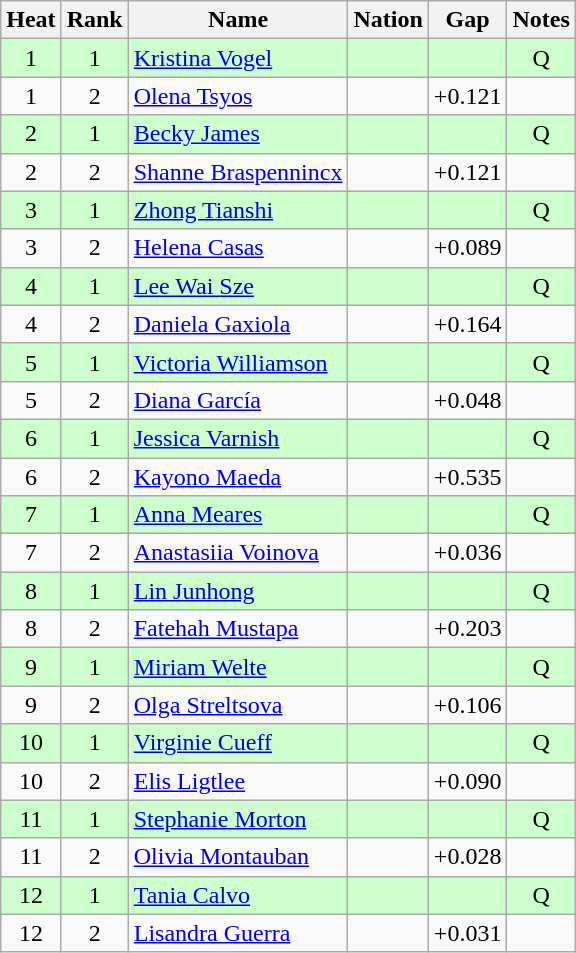<table class="wikitable sortable" style="text-align:center">
<tr>
<th>Heat</th>
<th>Rank</th>
<th>Name</th>
<th>Nation</th>
<th>Gap</th>
<th>Notes</th>
</tr>
<tr bgcolor=ccffcc>
<td>1</td>
<td>1</td>
<td align=left><a href='#'>Kristina Vogel</a></td>
<td align=left></td>
<td></td>
<td>Q</td>
</tr>
<tr>
<td>1</td>
<td>2</td>
<td align=left><a href='#'>Olena Tsyos</a></td>
<td align=left></td>
<td>+0.121</td>
<td></td>
</tr>
<tr bgcolor=ccffcc>
<td>2</td>
<td>1</td>
<td align=left><a href='#'>Becky James</a></td>
<td align=left></td>
<td></td>
<td>Q</td>
</tr>
<tr>
<td>2</td>
<td>2</td>
<td align=left><a href='#'>Shanne Braspennincx</a></td>
<td align=left></td>
<td>+0.121</td>
<td></td>
</tr>
<tr bgcolor=ccffcc>
<td>3</td>
<td>1</td>
<td align=left><a href='#'>Zhong Tianshi</a></td>
<td align=left></td>
<td></td>
<td>Q</td>
</tr>
<tr>
<td>3</td>
<td>2</td>
<td align=left><a href='#'>Helena Casas</a></td>
<td align=left></td>
<td>+0.089</td>
<td></td>
</tr>
<tr bgcolor=ccffcc>
<td>4</td>
<td>1</td>
<td align=left><a href='#'>Lee Wai Sze</a></td>
<td align=left></td>
<td></td>
<td>Q</td>
</tr>
<tr>
<td>4</td>
<td>2</td>
<td align=left><a href='#'>Daniela Gaxiola</a></td>
<td align=left></td>
<td>+0.164</td>
<td></td>
</tr>
<tr bgcolor=ccffcc>
<td>5</td>
<td>1</td>
<td align=left><a href='#'>Victoria Williamson</a></td>
<td align=left></td>
<td></td>
<td>Q</td>
</tr>
<tr>
<td>5</td>
<td>2</td>
<td align=left><a href='#'>Diana García</a></td>
<td align=left></td>
<td>+0.048</td>
<td></td>
</tr>
<tr bgcolor=ccffcc>
<td>6</td>
<td>1</td>
<td align=left><a href='#'>Jessica Varnish</a></td>
<td align=left></td>
<td></td>
<td>Q</td>
</tr>
<tr>
<td>6</td>
<td>2</td>
<td align=left><a href='#'>Kayono Maeda</a></td>
<td align=left></td>
<td>+0.535</td>
<td></td>
</tr>
<tr bgcolor=ccffcc>
<td>7</td>
<td>1</td>
<td align=left><a href='#'>Anna Meares</a></td>
<td align=left></td>
<td></td>
<td>Q</td>
</tr>
<tr>
<td>7</td>
<td>2</td>
<td align=left><a href='#'>Anastasiia Voinova</a></td>
<td align=left></td>
<td>+0.036</td>
<td></td>
</tr>
<tr bgcolor=ccffcc>
<td>8</td>
<td>1</td>
<td align=left><a href='#'>Lin Junhong</a></td>
<td align=left></td>
<td></td>
<td>Q</td>
</tr>
<tr>
<td>8</td>
<td>2</td>
<td align=left><a href='#'>Fatehah Mustapa</a></td>
<td align=left></td>
<td>+0.203</td>
<td></td>
</tr>
<tr bgcolor=ccffcc>
<td>9</td>
<td>1</td>
<td align=left><a href='#'>Miriam Welte</a></td>
<td align=left></td>
<td></td>
<td>Q</td>
</tr>
<tr>
<td>9</td>
<td>2</td>
<td align=left><a href='#'>Olga Streltsova</a></td>
<td align=left></td>
<td>+0.106</td>
<td></td>
</tr>
<tr bgcolor=ccffcc>
<td>10</td>
<td>1</td>
<td align=left><a href='#'>Virginie Cueff</a></td>
<td align=left></td>
<td></td>
<td>Q</td>
</tr>
<tr>
<td>10</td>
<td>2</td>
<td align=left><a href='#'>Elis Ligtlee</a></td>
<td align=left></td>
<td>+0.090</td>
<td></td>
</tr>
<tr bgcolor=ccffcc>
<td>11</td>
<td>1</td>
<td align=left><a href='#'>Stephanie Morton</a></td>
<td align=left></td>
<td></td>
<td>Q</td>
</tr>
<tr>
<td>11</td>
<td>2</td>
<td align=left><a href='#'>Olivia Montauban</a></td>
<td align=left></td>
<td>+0.028</td>
<td></td>
</tr>
<tr bgcolor=ccffcc>
<td>12</td>
<td>1</td>
<td align=left><a href='#'>Tania Calvo</a></td>
<td align=left></td>
<td></td>
<td>Q</td>
</tr>
<tr>
<td>12</td>
<td>2</td>
<td align=left><a href='#'>Lisandra Guerra</a></td>
<td align=left></td>
<td>+0.031</td>
<td></td>
</tr>
</table>
